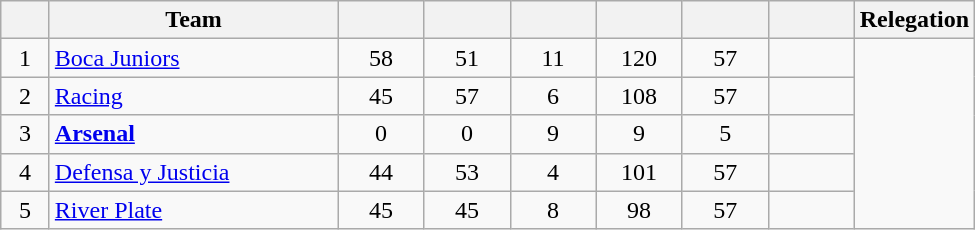<table class="wikitable sortable" style="text-align: center;">
<tr>
<th width=25></th>
<th width=185>Team</th>
<th width=50></th>
<th width=50></th>
<th width=50></th>
<th width=50></th>
<th width=50></th>
<th width=50></th>
<th>Relegation</th>
</tr>
<tr>
<td>1</td>
<td align="left"><a href='#'>Boca Juniors</a></td>
<td>58</td>
<td>51</td>
<td>11</td>
<td>120</td>
<td>57</td>
<td><strong></strong></td>
<td rowspan=21></td>
</tr>
<tr>
<td>2</td>
<td align="left"><a href='#'>Racing</a></td>
<td>45</td>
<td>57</td>
<td>6</td>
<td>108</td>
<td>57</td>
<td><strong></strong></td>
</tr>
<tr>
<td>3</td>
<td align="left"><strong><a href='#'>Arsenal</a></strong></td>
<td>0</td>
<td>0</td>
<td>9</td>
<td>9</td>
<td>5</td>
<td><strong></strong></td>
</tr>
<tr>
<td>4</td>
<td align="left"><a href='#'>Defensa y Justicia</a></td>
<td>44</td>
<td>53</td>
<td>4</td>
<td>101</td>
<td>57</td>
<td><strong></strong></td>
</tr>
<tr>
<td>5</td>
<td align="left"><a href='#'>River Plate</a></td>
<td>45</td>
<td>45</td>
<td>8</td>
<td>98</td>
<td>57</td>
<td><strong></strong></td>
</tr>
</table>
